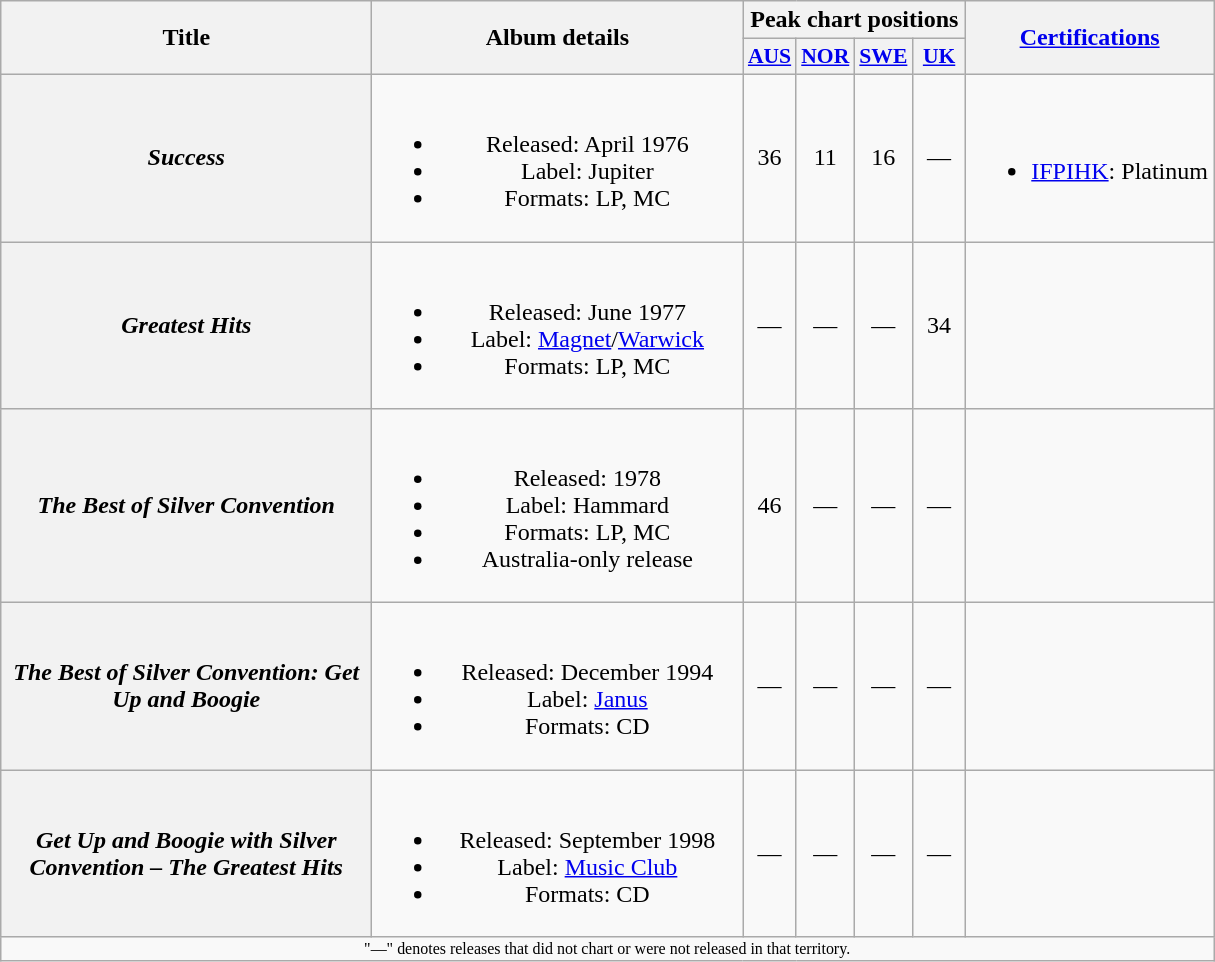<table class="wikitable plainrowheaders" style="text-align:center;">
<tr>
<th rowspan="2" scope="col" style="width:15em;">Title</th>
<th rowspan="2" scope="col" style="width:15em;">Album details</th>
<th colspan="4">Peak chart positions</th>
<th rowspan="2"><a href='#'>Certifications</a></th>
</tr>
<tr>
<th scope="col" style="width:2em;font-size:90%;"><a href='#'>AUS</a><br></th>
<th scope="col" style="width:2em;font-size:90%;"><a href='#'>NOR</a><br></th>
<th scope="col" style="width:2em;font-size:90%;"><a href='#'>SWE</a><br></th>
<th scope="col" style="width:2em;font-size:90%;"><a href='#'>UK</a><br></th>
</tr>
<tr>
<th scope="row"><em>Success</em></th>
<td><br><ul><li>Released: April 1976</li><li>Label: Jupiter</li><li>Formats: LP, MC</li></ul></td>
<td>36</td>
<td>11</td>
<td>16</td>
<td>—</td>
<td><br><ul><li><a href='#'>IFPIHK</a>: Platinum</li></ul></td>
</tr>
<tr>
<th scope="row"><em>Greatest Hits</em></th>
<td><br><ul><li>Released: June 1977</li><li>Label: <a href='#'>Magnet</a>/<a href='#'>Warwick</a></li><li>Formats: LP, MC</li></ul></td>
<td>—</td>
<td>—</td>
<td>—</td>
<td>34</td>
<td></td>
</tr>
<tr>
<th scope="row"><em>The Best of Silver Convention</em></th>
<td><br><ul><li>Released: 1978</li><li>Label: Hammard</li><li>Formats: LP, MC</li><li>Australia-only release</li></ul></td>
<td>46</td>
<td>—</td>
<td>—</td>
<td>—</td>
<td></td>
</tr>
<tr>
<th scope="row"><em>The Best of Silver Convention: Get Up and Boogie</em></th>
<td><br><ul><li>Released: December 1994</li><li>Label: <a href='#'>Janus</a></li><li>Formats: CD</li></ul></td>
<td>—</td>
<td>—</td>
<td>—</td>
<td>—</td>
<td></td>
</tr>
<tr>
<th scope="row"><em>Get Up and Boogie with Silver Convention – The Greatest Hits</em></th>
<td><br><ul><li>Released: September 1998</li><li>Label: <a href='#'>Music Club</a></li><li>Formats: CD</li></ul></td>
<td>—</td>
<td>—</td>
<td>—</td>
<td>—</td>
<td></td>
</tr>
<tr>
<td colspan="7" style="font-size:8pt">"—" denotes releases that did not chart or were not released in that territory.</td>
</tr>
</table>
